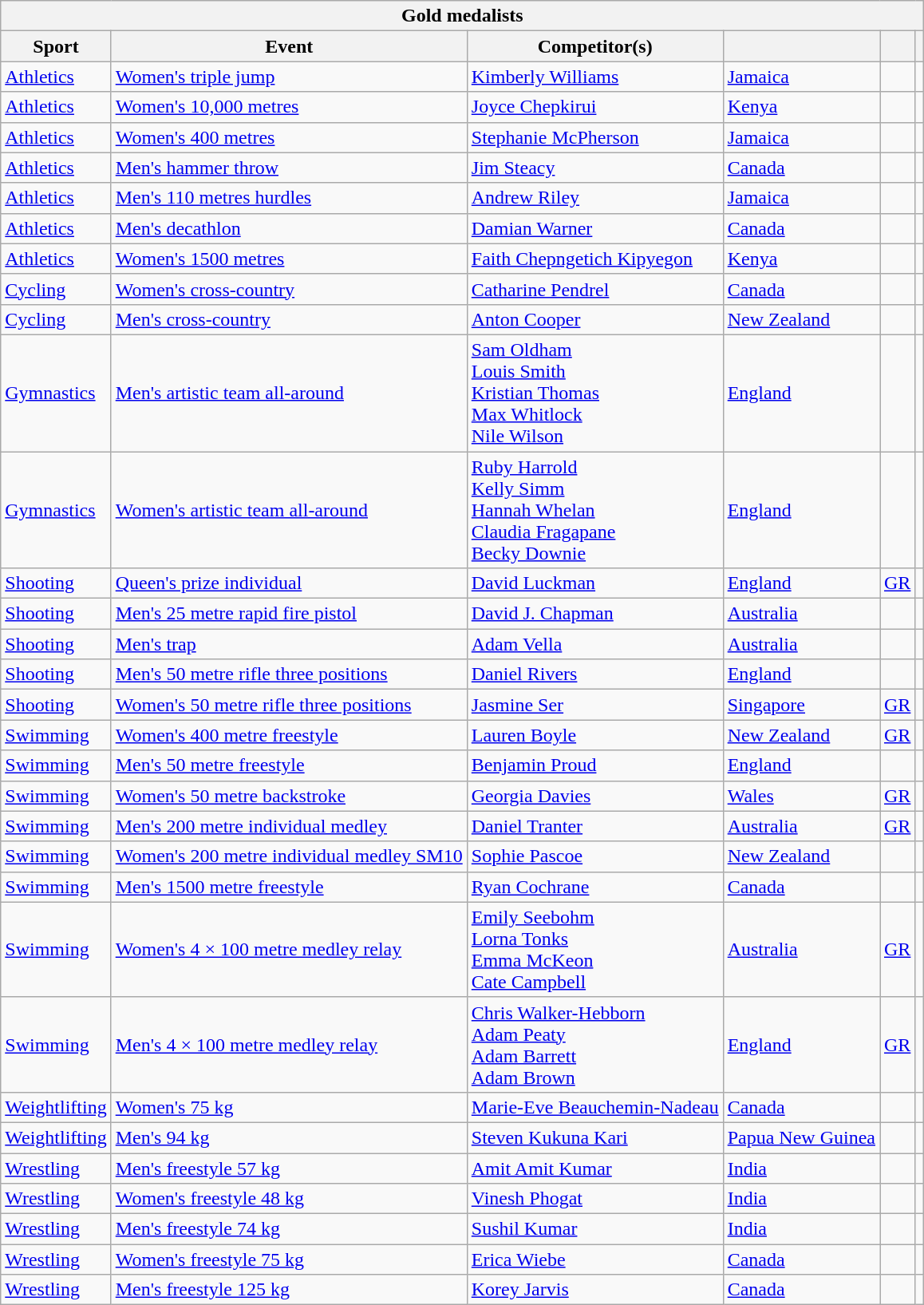<table class="wikitable">
<tr>
<th colspan="6">Gold medalists</th>
</tr>
<tr>
<th>Sport</th>
<th>Event</th>
<th>Competitor(s)</th>
<th></th>
<th></th>
<th></th>
</tr>
<tr>
<td><a href='#'>Athletics</a></td>
<td><a href='#'>Women's triple jump</a></td>
<td><a href='#'>Kimberly Williams</a></td>
<td> <a href='#'>Jamaica</a></td>
<td></td>
<td></td>
</tr>
<tr>
<td><a href='#'>Athletics</a></td>
<td><a href='#'>Women's 10,000 metres</a></td>
<td><a href='#'>Joyce Chepkirui</a></td>
<td> <a href='#'>Kenya</a></td>
<td></td>
<td></td>
</tr>
<tr>
<td><a href='#'>Athletics</a></td>
<td><a href='#'>Women's 400 metres</a></td>
<td><a href='#'>Stephanie McPherson</a></td>
<td> <a href='#'>Jamaica</a></td>
<td></td>
<td></td>
</tr>
<tr>
<td><a href='#'>Athletics</a></td>
<td><a href='#'>Men's hammer throw</a></td>
<td><a href='#'>Jim Steacy</a></td>
<td> <a href='#'>Canada</a></td>
<td></td>
<td></td>
</tr>
<tr>
<td><a href='#'>Athletics</a></td>
<td><a href='#'>Men's 110 metres hurdles</a></td>
<td><a href='#'>Andrew Riley</a></td>
<td> <a href='#'>Jamaica</a></td>
<td></td>
<td></td>
</tr>
<tr>
<td><a href='#'>Athletics</a></td>
<td><a href='#'>Men's decathlon</a></td>
<td><a href='#'>Damian Warner</a></td>
<td> <a href='#'>Canada</a></td>
<td></td>
<td></td>
</tr>
<tr>
<td><a href='#'>Athletics</a></td>
<td><a href='#'>Women's 1500 metres</a></td>
<td><a href='#'>Faith Chepngetich Kipyegon</a></td>
<td> <a href='#'>Kenya</a></td>
<td></td>
<td></td>
</tr>
<tr>
<td><a href='#'>Cycling</a></td>
<td><a href='#'>Women's cross-country</a></td>
<td><a href='#'>Catharine Pendrel</a></td>
<td> <a href='#'>Canada</a></td>
<td></td>
<td></td>
</tr>
<tr>
<td><a href='#'>Cycling</a></td>
<td><a href='#'>Men's cross-country</a></td>
<td><a href='#'>Anton Cooper</a></td>
<td> <a href='#'>New Zealand</a></td>
<td></td>
<td></td>
</tr>
<tr>
<td><a href='#'>Gymnastics</a></td>
<td><a href='#'>Men's artistic team all-around</a></td>
<td><a href='#'>Sam Oldham</a><br><a href='#'>Louis Smith</a><br><a href='#'>Kristian Thomas</a><br><a href='#'>Max Whitlock</a><br><a href='#'>Nile Wilson</a></td>
<td> <a href='#'>England</a></td>
<td></td>
<td></td>
</tr>
<tr>
<td><a href='#'>Gymnastics</a></td>
<td><a href='#'>Women's artistic team all-around</a></td>
<td><a href='#'>Ruby Harrold</a><br><a href='#'>Kelly Simm</a><br><a href='#'>Hannah Whelan</a><br><a href='#'>Claudia Fragapane</a><br><a href='#'>Becky Downie</a></td>
<td> <a href='#'>England</a></td>
<td></td>
<td></td>
</tr>
<tr>
<td><a href='#'>Shooting</a></td>
<td><a href='#'>Queen's prize individual</a></td>
<td><a href='#'>David Luckman</a></td>
<td> <a href='#'>England</a></td>
<td><a href='#'>GR</a></td>
<td></td>
</tr>
<tr>
<td><a href='#'>Shooting</a></td>
<td><a href='#'>Men's 25 metre rapid fire pistol</a></td>
<td><a href='#'>David J. Chapman</a></td>
<td> <a href='#'>Australia</a></td>
<td></td>
<td></td>
</tr>
<tr>
<td><a href='#'>Shooting</a></td>
<td><a href='#'>Men's trap</a></td>
<td><a href='#'>Adam Vella</a></td>
<td> <a href='#'>Australia</a></td>
<td></td>
<td></td>
</tr>
<tr>
<td><a href='#'>Shooting</a></td>
<td><a href='#'>Men's 50 metre rifle three positions</a></td>
<td><a href='#'>Daniel Rivers</a></td>
<td> <a href='#'>England</a></td>
<td></td>
<td></td>
</tr>
<tr>
<td><a href='#'>Shooting</a></td>
<td><a href='#'>Women's 50 metre rifle three positions</a></td>
<td><a href='#'>Jasmine Ser</a></td>
<td> <a href='#'>Singapore</a></td>
<td><a href='#'>GR</a></td>
<td></td>
</tr>
<tr>
<td><a href='#'>Swimming</a></td>
<td><a href='#'>Women's 400 metre freestyle</a></td>
<td><a href='#'>Lauren Boyle</a></td>
<td> <a href='#'>New Zealand</a></td>
<td><a href='#'>GR</a></td>
<td></td>
</tr>
<tr>
<td><a href='#'>Swimming</a></td>
<td><a href='#'>Men's 50 metre freestyle</a></td>
<td><a href='#'>Benjamin Proud</a></td>
<td> <a href='#'>England</a></td>
<td></td>
<td></td>
</tr>
<tr>
<td><a href='#'>Swimming</a></td>
<td><a href='#'>Women's 50 metre backstroke</a></td>
<td><a href='#'>Georgia Davies</a></td>
<td> <a href='#'>Wales</a></td>
<td><a href='#'>GR</a></td>
<td></td>
</tr>
<tr>
<td><a href='#'>Swimming</a></td>
<td><a href='#'>Men's 200 metre individual medley</a></td>
<td><a href='#'>Daniel Tranter</a></td>
<td> <a href='#'>Australia</a></td>
<td><a href='#'>GR</a></td>
<td></td>
</tr>
<tr>
<td><a href='#'>Swimming</a></td>
<td><a href='#'>Women's 200 metre individual medley SM10</a></td>
<td><a href='#'>Sophie Pascoe</a></td>
<td> <a href='#'>New Zealand</a></td>
<td></td>
<td></td>
</tr>
<tr>
<td><a href='#'>Swimming</a></td>
<td><a href='#'>Men's 1500 metre freestyle</a></td>
<td><a href='#'>Ryan Cochrane</a></td>
<td> <a href='#'>Canada</a></td>
<td></td>
<td></td>
</tr>
<tr>
<td><a href='#'>Swimming</a></td>
<td><a href='#'>Women's 4 × 100 metre medley relay</a></td>
<td><a href='#'>Emily Seebohm</a><br><a href='#'>Lorna Tonks</a><br><a href='#'>Emma McKeon</a><br><a href='#'>Cate Campbell</a></td>
<td> <a href='#'>Australia</a></td>
<td><a href='#'>GR</a></td>
<td></td>
</tr>
<tr>
<td><a href='#'>Swimming</a></td>
<td><a href='#'>Men's 4 × 100 metre medley relay</a></td>
<td><a href='#'>Chris Walker-Hebborn</a><br><a href='#'>Adam Peaty</a><br><a href='#'>Adam Barrett</a><br><a href='#'>Adam Brown</a></td>
<td> <a href='#'>England</a></td>
<td><a href='#'>GR</a></td>
<td></td>
</tr>
<tr>
<td><a href='#'>Weightlifting</a></td>
<td><a href='#'>Women's 75 kg</a></td>
<td><a href='#'>Marie-Eve Beauchemin-Nadeau</a></td>
<td> <a href='#'>Canada</a></td>
<td></td>
<td></td>
</tr>
<tr>
<td><a href='#'>Weightlifting</a></td>
<td><a href='#'>Men's 94 kg</a></td>
<td><a href='#'>Steven Kukuna Kari</a></td>
<td> <a href='#'>Papua New Guinea</a></td>
<td></td>
<td></td>
</tr>
<tr>
<td><a href='#'>Wrestling</a></td>
<td><a href='#'>Men's freestyle 57 kg</a></td>
<td><a href='#'>Amit Amit Kumar</a></td>
<td> <a href='#'>India</a></td>
<td></td>
<td></td>
</tr>
<tr>
<td><a href='#'>Wrestling</a></td>
<td><a href='#'>Women's freestyle 48 kg</a></td>
<td><a href='#'>Vinesh Phogat</a></td>
<td> <a href='#'>India</a></td>
<td></td>
<td></td>
</tr>
<tr>
<td><a href='#'>Wrestling</a></td>
<td><a href='#'>Men's freestyle 74 kg</a></td>
<td><a href='#'>Sushil Kumar</a></td>
<td> <a href='#'>India</a></td>
<td></td>
<td></td>
</tr>
<tr>
<td><a href='#'>Wrestling</a></td>
<td><a href='#'>Women's freestyle 75 kg</a></td>
<td><a href='#'>Erica Wiebe</a></td>
<td> <a href='#'>Canada</a></td>
<td></td>
<td></td>
</tr>
<tr>
<td><a href='#'>Wrestling</a></td>
<td><a href='#'>Men's freestyle 125 kg</a></td>
<td><a href='#'>Korey Jarvis</a></td>
<td> <a href='#'>Canada</a></td>
<td></td>
<td></td>
</tr>
</table>
